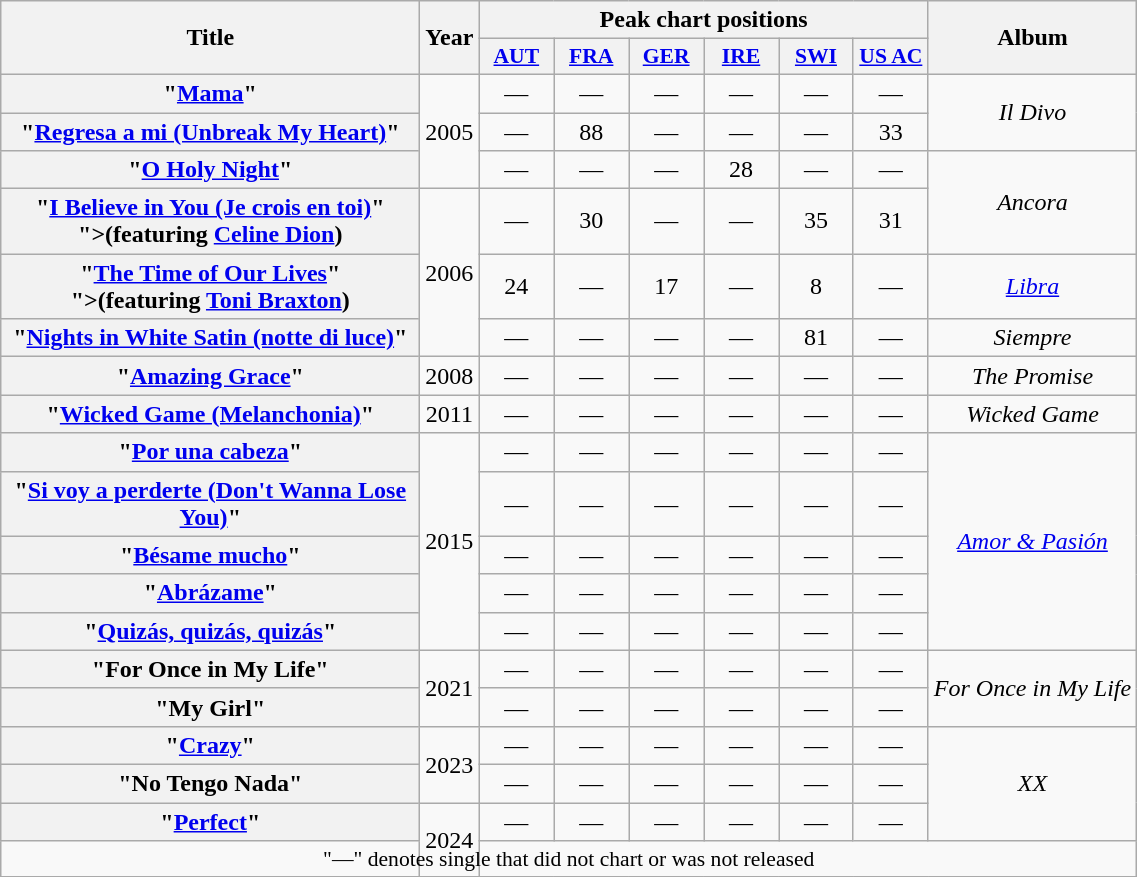<table class="wikitable plainrowheaders" style="text-align:center;" border="1">
<tr>
<th scope="col" rowspan="2" style="width:17em;">Title</th>
<th scope="col" rowspan="2" style="width:2em;">Year</th>
<th scope="col" colspan="6">Peak chart positions</th>
<th scope="col" rowspan="2">Album</th>
</tr>
<tr>
<th scope="col" style="width:3em;font-size:90%;"><a href='#'>AUT</a><br></th>
<th scope="col" style="width:3em;font-size:90%;"><a href='#'>FRA</a><br></th>
<th scope="col" style="width:3em;font-size:90%;"><a href='#'>GER</a><br></th>
<th scope="col" style="width:3em;font-size:90%;"><a href='#'>IRE</a><br></th>
<th scope="col" style="width:3em;font-size:90%;"><a href='#'>SWI</a><br></th>
<th scope="col" style="width:3em;font-size:90%;"><a href='#'>US AC</a><br></th>
</tr>
<tr>
<th scope="row">"<a href='#'>Mama</a>"</th>
<td rowspan="3">2005</td>
<td>—</td>
<td>—</td>
<td>—</td>
<td>—</td>
<td>—</td>
<td>—</td>
<td rowspan="2"><em>Il Divo</em></td>
</tr>
<tr>
<th scope="row">"<a href='#'>Regresa a mi (Unbreak My Heart)</a>"</th>
<td>—</td>
<td>88</td>
<td>—</td>
<td>—</td>
<td>—</td>
<td>33</td>
</tr>
<tr>
<th scope="row">"<a href='#'>O Holy Night</a>"</th>
<td>—</td>
<td>—</td>
<td>—</td>
<td>28</td>
<td>—</td>
<td>—</td>
<td rowspan="2"><em>Ancora</em></td>
</tr>
<tr>
<th scope="row">"<a href='#'>I Believe in You (Je crois en toi)</a>"<br><span>">(featuring <a href='#'>Celine Dion</a>)</span></th>
<td rowspan="3">2006</td>
<td>—</td>
<td>30</td>
<td>—</td>
<td>—</td>
<td>35</td>
<td>31</td>
</tr>
<tr>
<th scope="row">"<a href='#'>The Time of Our Lives</a>"<br><span>">(featuring <a href='#'>Toni Braxton</a>)</span></th>
<td>24</td>
<td>—</td>
<td>17</td>
<td>—</td>
<td>8</td>
<td>—</td>
<td><em><a href='#'>Libra</a></em></td>
</tr>
<tr>
<th scope="row">"<a href='#'>Nights in White Satin (notte di luce)</a>"</th>
<td>—</td>
<td>—</td>
<td>—</td>
<td>—</td>
<td>81</td>
<td>—</td>
<td><em>Siempre</em></td>
</tr>
<tr>
<th scope="row">"<a href='#'>Amazing Grace</a>"</th>
<td>2008</td>
<td>—</td>
<td>—</td>
<td>—</td>
<td>—</td>
<td>—</td>
<td>—</td>
<td><em>The Promise</em></td>
</tr>
<tr>
<th scope="row">"<a href='#'>Wicked Game (Melanchonia)</a>"</th>
<td>2011</td>
<td>—</td>
<td>—</td>
<td>—</td>
<td>—</td>
<td>—</td>
<td>—</td>
<td><em>Wicked Game</em></td>
</tr>
<tr>
<th scope="row">"<a href='#'>Por una cabeza</a>"</th>
<td rowspan="5">2015</td>
<td>—</td>
<td>—</td>
<td>—</td>
<td>—</td>
<td>—</td>
<td>—</td>
<td rowspan="5"><em><a href='#'>Amor & Pasión</a></em></td>
</tr>
<tr>
<th scope="row">"<a href='#'>Si voy a perderte (Don't Wanna Lose You)</a>"</th>
<td>—</td>
<td>—</td>
<td>—</td>
<td>—</td>
<td>—</td>
<td>—</td>
</tr>
<tr>
<th scope="row">"<a href='#'>Bésame mucho</a>"</th>
<td>—</td>
<td>—</td>
<td>—</td>
<td>—</td>
<td>—</td>
<td>—</td>
</tr>
<tr>
<th scope="row">"<a href='#'>Abrázame</a>"</th>
<td>—</td>
<td>—</td>
<td>—</td>
<td>—</td>
<td>—</td>
<td>—</td>
</tr>
<tr>
<th scope="row">"<a href='#'>Quizás, quizás, quizás</a>"</th>
<td>—</td>
<td>—</td>
<td>—</td>
<td>—</td>
<td>—</td>
<td>—</td>
</tr>
<tr>
<th scope="row">"For Once in My Life"</th>
<td rowspan="2">2021</td>
<td>—</td>
<td>—</td>
<td>—</td>
<td>—</td>
<td>—</td>
<td>—</td>
<td rowspan="2"><em>For Once in My Life</em></td>
</tr>
<tr>
<th scope="row">"My Girl"</th>
<td>—</td>
<td>—</td>
<td>—</td>
<td>—</td>
<td>—</td>
<td>—</td>
</tr>
<tr>
<th scope="row">"<a href='#'>Crazy</a>"</th>
<td rowspan="2">2023</td>
<td>—</td>
<td>—</td>
<td>—</td>
<td>—</td>
<td>—</td>
<td>—</td>
<td rowspan="3"><em>XX</em></td>
</tr>
<tr>
<th scope="row">"No Tengo Nada"</th>
<td>—</td>
<td>—</td>
<td>—</td>
<td>—</td>
<td>—</td>
<td>—</td>
</tr>
<tr>
<th scope="row">"<a href='#'>Perfect</a>"</th>
<td rowspan="2">2024</td>
<td>—</td>
<td>—</td>
<td>—</td>
<td>—</td>
<td>—</td>
<td>—</td>
</tr>
<tr>
<td align="center" colspan="14" style="font-size:90%">"—" denotes single that did not chart or was not released</td>
</tr>
<tr>
</tr>
</table>
